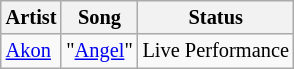<table class="wikitable" style="font-size: 85%">
<tr>
<th>Artist</th>
<th>Song</th>
<th>Status</th>
</tr>
<tr>
<td> <a href='#'>Akon</a></td>
<td>"<a href='#'>Angel</a>"</td>
<td>Live Performance</td>
</tr>
</table>
